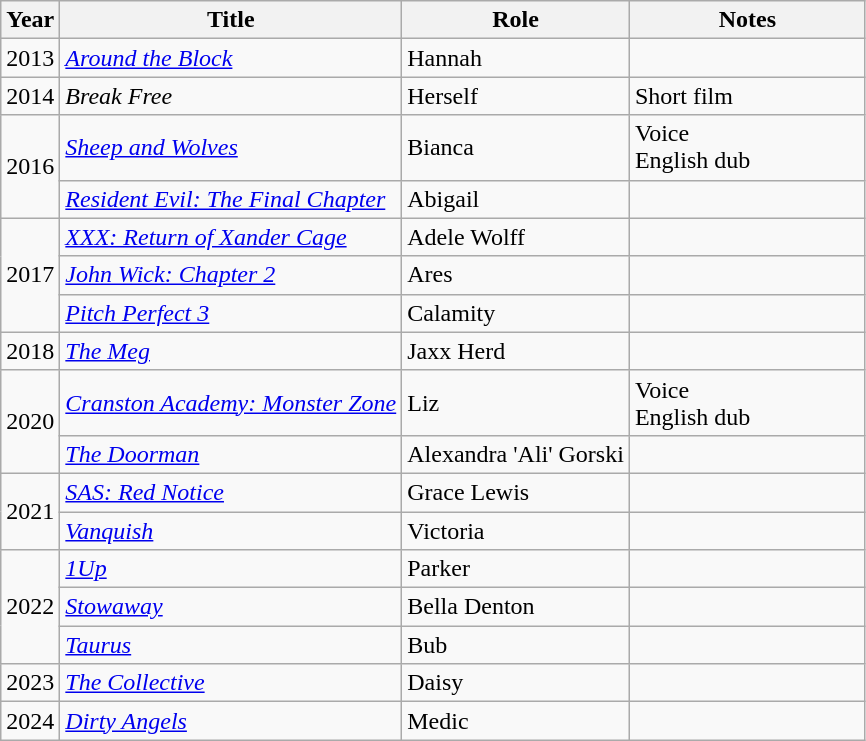<table class="wikitable sortable">
<tr>
<th>Year</th>
<th>Title</th>
<th>Role</th>
<th width="150px">Notes</th>
</tr>
<tr>
<td>2013</td>
<td><em><a href='#'>Around the Block</a></em></td>
<td>Hannah</td>
<td></td>
</tr>
<tr>
<td>2014</td>
<td><em>Break Free</em></td>
<td>Herself</td>
<td>Short film</td>
</tr>
<tr>
<td rowspan="2">2016</td>
<td><em><a href='#'>Sheep and Wolves</a></em></td>
<td>Bianca</td>
<td>Voice<br>English dub</td>
</tr>
<tr>
<td><em><a href='#'>Resident Evil: The Final Chapter</a></em></td>
<td>Abigail</td>
<td></td>
</tr>
<tr>
<td rowspan="3">2017</td>
<td><em><a href='#'>XXX: Return of Xander Cage</a></em></td>
<td>Adele Wolff</td>
<td></td>
</tr>
<tr>
<td><em><a href='#'>John Wick: Chapter 2</a></em></td>
<td>Ares</td>
<td></td>
</tr>
<tr>
<td><em><a href='#'>Pitch Perfect 3</a></em></td>
<td>Calamity</td>
<td></td>
</tr>
<tr>
<td>2018</td>
<td><em><a href='#'>The Meg</a></em></td>
<td>Jaxx Herd</td>
<td></td>
</tr>
<tr>
<td rowspan="2">2020</td>
<td><em><a href='#'>Cranston Academy: Monster Zone</a></em></td>
<td>Liz</td>
<td>Voice<br>English dub</td>
</tr>
<tr>
<td><em><a href='#'>The Doorman</a></em></td>
<td>Alexandra 'Ali' Gorski</td>
<td></td>
</tr>
<tr>
<td rowspan="2">2021</td>
<td><em><a href='#'>SAS: Red Notice</a></em></td>
<td>Grace Lewis</td>
<td></td>
</tr>
<tr>
<td><em><a href='#'>Vanquish</a></em></td>
<td>Victoria</td>
<td></td>
</tr>
<tr>
<td rowspan="3">2022</td>
<td><em><a href='#'>1Up</a></em></td>
<td>Parker</td>
<td></td>
</tr>
<tr>
<td><em><a href='#'>Stowaway</a></em></td>
<td>Bella Denton</td>
<td></td>
</tr>
<tr>
<td><em><a href='#'>Taurus</a></em></td>
<td>Bub</td>
<td></td>
</tr>
<tr>
<td>2023</td>
<td><em><a href='#'>The Collective</a></em></td>
<td>Daisy</td>
<td></td>
</tr>
<tr>
<td>2024</td>
<td><em><a href='#'>Dirty Angels</a></em></td>
<td>Medic</td>
<td></td>
</tr>
</table>
